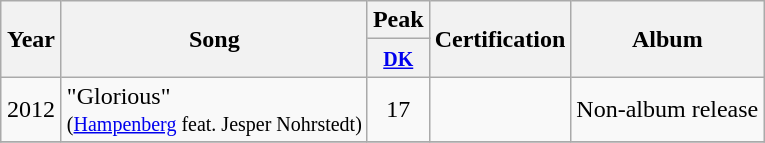<table class="wikitable">
<tr>
<th width="33" rowspan="2" style="text-align:center;">Year</th>
<th rowspan="2">Song</th>
<th colspan="1">Peak</th>
<th rowspan="2">Certification</th>
<th rowspan="2">Album</th>
</tr>
<tr>
<th align="center"><a href='#'><small>DK</small></a><br></th>
</tr>
<tr>
<td align="center">2012</td>
<td>"Glorious" <br><small>(<a href='#'>Hampenberg</a> feat. Jesper Nohrstedt)</small></td>
<td align="center">17</td>
<td></td>
<td>Non-album release</td>
</tr>
<tr>
</tr>
</table>
